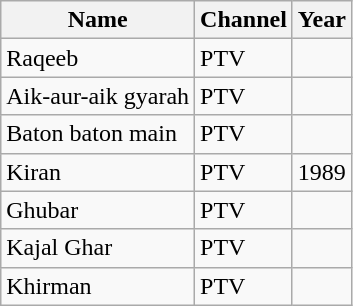<table class="wikitable">
<tr>
<th>Name</th>
<th>Channel</th>
<th>Year</th>
</tr>
<tr>
<td>Raqeeb</td>
<td>PTV</td>
<td></td>
</tr>
<tr>
<td>Aik-aur-aik gyarah</td>
<td>PTV</td>
<td></td>
</tr>
<tr>
<td>Baton baton main</td>
<td>PTV</td>
<td></td>
</tr>
<tr>
<td>Kiran</td>
<td>PTV</td>
<td>1989</td>
</tr>
<tr>
<td>Ghubar</td>
<td>PTV</td>
<td></td>
</tr>
<tr>
<td>Kajal Ghar</td>
<td>PTV</td>
<td></td>
</tr>
<tr>
<td>Khirman</td>
<td>PTV</td>
<td></td>
</tr>
</table>
